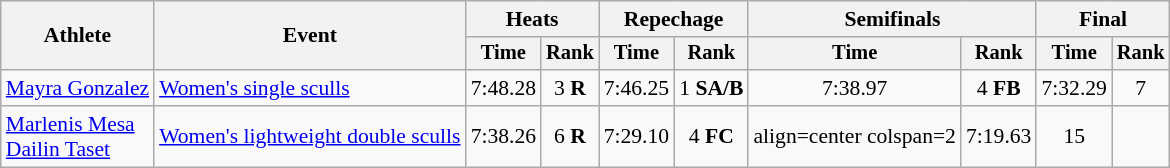<table class="wikitable" style="font-size:90%;">
<tr>
<th rowspan="2">Athlete</th>
<th rowspan="2">Event</th>
<th colspan="2">Heats</th>
<th colspan="2">Repechage</th>
<th colspan="2">Semifinals</th>
<th colspan="2">Final</th>
</tr>
<tr style="font-size:95%">
<th>Time</th>
<th>Rank</th>
<th>Time</th>
<th>Rank</th>
<th>Time</th>
<th>Rank</th>
<th>Time</th>
<th>Rank</th>
</tr>
<tr>
<td align=left><a href='#'>Mayra Gonzalez</a></td>
<td align=left><a href='#'>Women's single sculls</a></td>
<td align=center>7:48.28</td>
<td align=center>3 <strong>R</strong></td>
<td align=center>7:46.25</td>
<td align=center>1 <strong>SA/B</strong></td>
<td align=center>7:38.97</td>
<td align=center>4 <strong>FB</strong></td>
<td align=center>7:32.29</td>
<td align=center>7</td>
</tr>
<tr>
<td align=left><a href='#'>Marlenis Mesa</a><br> <a href='#'>Dailin Taset</a></td>
<td align=left><a href='#'>Women's lightweight double sculls</a></td>
<td align=center>7:38.26</td>
<td align=center>6 <strong>R</strong></td>
<td align=center>7:29.10</td>
<td align=center>4 <strong>FC</strong></td>
<td>align=center colspan=2 </td>
<td align=center>7:19.63</td>
<td align=center>15</td>
</tr>
</table>
